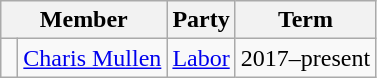<table class="wikitable">
<tr>
<th colspan="2">Member</th>
<th>Party</th>
<th>Term</th>
</tr>
<tr>
<td> </td>
<td><a href='#'>Charis Mullen</a></td>
<td><a href='#'>Labor</a></td>
<td>2017–present</td>
</tr>
</table>
